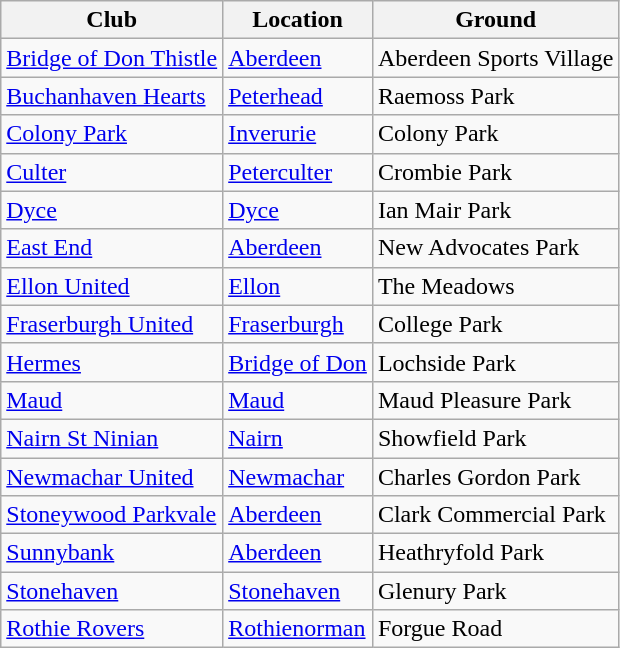<table class="wikitable sortable">
<tr>
<th>Club</th>
<th>Location</th>
<th>Ground</th>
</tr>
<tr>
<td style="text-align:left;"><a href='#'>Bridge of Don Thistle</a></td>
<td><a href='#'>Aberdeen</a></td>
<td>Aberdeen Sports Village</td>
</tr>
<tr>
<td style="text-align:left;"><a href='#'>Buchanhaven Hearts</a></td>
<td><a href='#'>Peterhead</a></td>
<td>Raemoss Park</td>
</tr>
<tr>
<td style="text-align:left;"><a href='#'>Colony Park</a></td>
<td><a href='#'>Inverurie</a></td>
<td>Colony Park</td>
</tr>
<tr>
<td style="text-align:left;"><a href='#'>Culter</a></td>
<td><a href='#'>Peterculter</a></td>
<td>Crombie Park</td>
</tr>
<tr>
<td style="text-align:left;"><a href='#'>Dyce</a></td>
<td><a href='#'>Dyce</a></td>
<td>Ian Mair Park</td>
</tr>
<tr>
<td style="text-align:left;"><a href='#'>East End</a></td>
<td><a href='#'>Aberdeen</a></td>
<td>New Advocates Park</td>
</tr>
<tr>
<td style="text-align:left;"><a href='#'>Ellon United</a></td>
<td><a href='#'>Ellon</a></td>
<td>The Meadows</td>
</tr>
<tr>
<td style="text-align:left;"><a href='#'>Fraserburgh United</a></td>
<td><a href='#'>Fraserburgh</a></td>
<td>College Park</td>
</tr>
<tr>
<td style="text-align:left;"><a href='#'>Hermes</a></td>
<td><a href='#'>Bridge of Don</a></td>
<td>Lochside Park</td>
</tr>
<tr>
<td style="text-align:left;"><a href='#'>Maud</a></td>
<td><a href='#'>Maud</a></td>
<td>Maud Pleasure Park</td>
</tr>
<tr>
<td style="text-align:left;"><a href='#'>Nairn St Ninian</a></td>
<td><a href='#'>Nairn</a></td>
<td>Showfield Park</td>
</tr>
<tr>
<td style="text-align:left;"><a href='#'>Newmachar United</a></td>
<td><a href='#'>Newmachar</a></td>
<td>Charles Gordon Park</td>
</tr>
<tr>
<td style="text-align:left;"><a href='#'>Stoneywood Parkvale</a></td>
<td><a href='#'>Aberdeen</a></td>
<td>Clark Commercial Park</td>
</tr>
<tr>
<td style="text-align:left;"><a href='#'>Sunnybank</a></td>
<td><a href='#'>Aberdeen</a></td>
<td>Heathryfold Park</td>
</tr>
<tr>
<td style="text-align:left;"><a href='#'>Stonehaven</a></td>
<td><a href='#'>Stonehaven</a></td>
<td>Glenury Park</td>
</tr>
<tr>
<td style="text-align:left;"><a href='#'>Rothie Rovers</a></td>
<td><a href='#'>Rothienorman</a></td>
<td>Forgue Road</td>
</tr>
</table>
